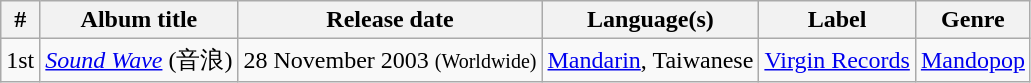<table class="wikitable">
<tr>
<th>#</th>
<th>Album title</th>
<th>Release date</th>
<th>Language(s)</th>
<th>Label</th>
<th>Genre</th>
</tr>
<tr>
<td>1st</td>
<td><em><a href='#'>Sound Wave</a></em> (音浪)</td>
<td>28 November 2003 <small>(Worldwide)</small></td>
<td><a href='#'>Mandarin</a>, Taiwanese</td>
<td align="center"><a href='#'>Virgin Records</a></td>
<td align="center"><a href='#'>Mandopop</a></td>
</tr>
</table>
